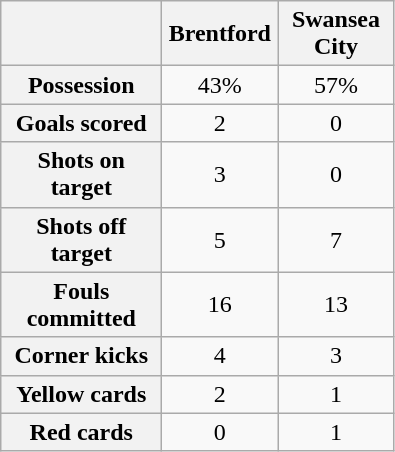<table class="wikitable plainrowheaders" style="text-align: center">
<tr>
<th scope="col" width=100></th>
<th scope="col" width=70>Brentford</th>
<th scope="col" width=70>Swansea City</th>
</tr>
<tr>
<th scope="row">Possession</th>
<td>43%</td>
<td>57%</td>
</tr>
<tr>
<th scope="row">Goals scored</th>
<td>2</td>
<td>0</td>
</tr>
<tr>
<th scope="row">Shots on target</th>
<td>3</td>
<td>0</td>
</tr>
<tr>
<th scope="row">Shots off target</th>
<td>5</td>
<td>7</td>
</tr>
<tr>
<th scope="row">Fouls committed</th>
<td>16</td>
<td>13</td>
</tr>
<tr>
<th scope="row">Corner kicks</th>
<td>4</td>
<td>3</td>
</tr>
<tr>
<th scope="row">Yellow cards</th>
<td>2</td>
<td>1</td>
</tr>
<tr>
<th scope="row">Red cards</th>
<td>0</td>
<td>1</td>
</tr>
</table>
